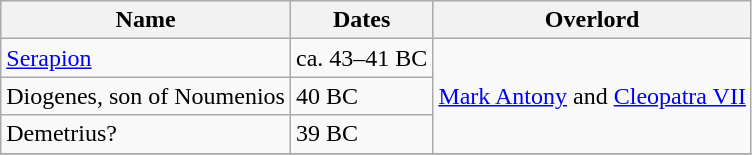<table class="wikitable">
<tr>
<th>Name</th>
<th>Dates</th>
<th>Overlord</th>
</tr>
<tr>
<td><a href='#'>Serapion</a></td>
<td>ca. 43–41 BC</td>
<td rowspan="3"><a href='#'>Mark Antony</a> and <a href='#'>Cleopatra VII</a></td>
</tr>
<tr>
<td>Diogenes, son of Noumenios</td>
<td>40 BC</td>
</tr>
<tr>
<td>Demetrius?</td>
<td>39 BC</td>
</tr>
<tr>
</tr>
</table>
